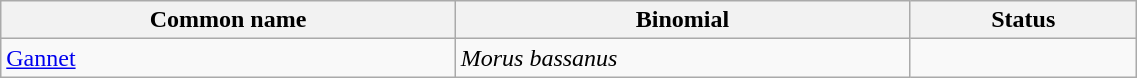<table style="width:60%;" class="wikitable">
<tr>
<th width=40%>Common name</th>
<th width=40%>Binomial</th>
<th width=20%>Status</th>
</tr>
<tr>
<td><a href='#'>Gannet</a></td>
<td><em>Morus bassanus</em></td>
<td></td>
</tr>
</table>
